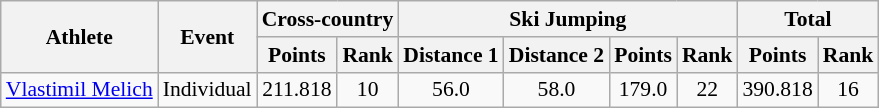<table class="wikitable" style="font-size:90%">
<tr>
<th rowspan="2">Athlete</th>
<th rowspan="2">Event</th>
<th colspan="2">Cross-country</th>
<th colspan="4">Ski Jumping</th>
<th colspan="2">Total</th>
</tr>
<tr>
<th>Points</th>
<th>Rank</th>
<th>Distance 1</th>
<th>Distance 2</th>
<th>Points</th>
<th>Rank</th>
<th>Points</th>
<th>Rank</th>
</tr>
<tr>
<td><a href='#'>Vlastimil Melich</a></td>
<td rowspan="4">Individual</td>
<td align="center">211.818</td>
<td align="center">10</td>
<td align="center">56.0</td>
<td align="center">58.0</td>
<td align="center">179.0</td>
<td align="center">22</td>
<td align="center">390.818</td>
<td align="center">16</td>
</tr>
</table>
